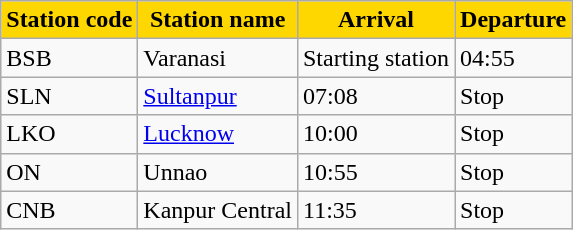<table class="wikitable">
<tr>
<th style="background-color:#FFD700">Station code</th>
<th ! style="background-color:#FFD700">Station name</th>
<th ! style="background-color:#FFD700">Arrival</th>
<th ! style="background-color:#FFD700">Departure</th>
</tr>
<tr>
<td valign="top">BSB</td>
<td valign="top">Varanasi</td>
<td valign="top">Starting station</td>
<td valign="top">04:55</td>
</tr>
<tr>
<td valign="top">SLN</td>
<td valign="top"><a href='#'>Sultanpur</a></td>
<td valign="top">07:08</td>
<td valign="top">Stop</td>
</tr>
<tr>
<td valign="top">LKO</td>
<td valign="top"><a href='#'>Lucknow</a></td>
<td valign="top">10:00</td>
<td valign="top">Stop</td>
</tr>
<tr>
<td valign="top">ON</td>
<td valign="top">Unnao</td>
<td valign="top">10:55</td>
<td valign="top">Stop</td>
</tr>
<tr>
<td valign="top">CNB</td>
<td valign="top">Kanpur Central</td>
<td valign="top">11:35</td>
<td valign="top">Stop</td>
</tr>
</table>
